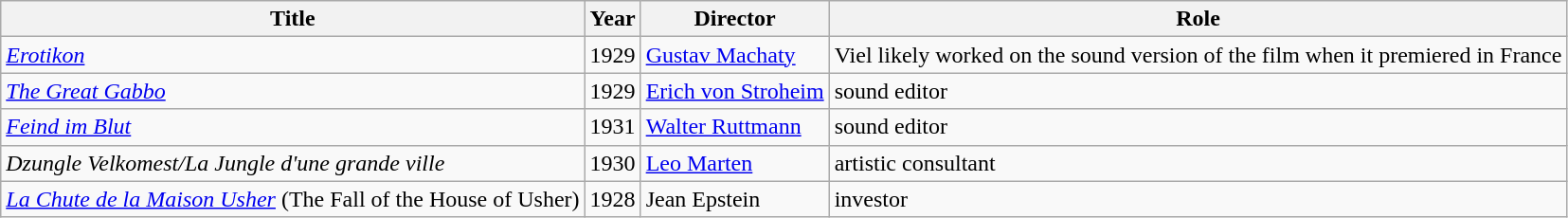<table class="wikitable">
<tr>
<th>Title</th>
<th>Year</th>
<th>Director</th>
<th>Role</th>
</tr>
<tr>
<td><em><a href='#'>Erotikon</a></em></td>
<td>1929</td>
<td><a href='#'>Gustav Machaty</a></td>
<td>Viel likely worked on the sound version of the film when it premiered in France </td>
</tr>
<tr>
<td><em><a href='#'>The Great Gabbo</a></em></td>
<td>1929</td>
<td><a href='#'>Erich von Stroheim</a></td>
<td>sound editor</td>
</tr>
<tr>
<td><em><a href='#'>Feind im Blut</a></em></td>
<td>1931</td>
<td><a href='#'>Walter Ruttmann</a></td>
<td>sound editor</td>
</tr>
<tr>
<td><em>Dzungle Velkomest/La Jungle d'une grande ville</em></td>
<td>1930</td>
<td><a href='#'>Leo Marten</a></td>
<td>artistic consultant</td>
</tr>
<tr>
<td><em><a href='#'>La Chute de la Maison Usher</a></em> (The Fall of the House of Usher)</td>
<td>1928</td>
<td>Jean Epstein</td>
<td>investor</td>
</tr>
</table>
